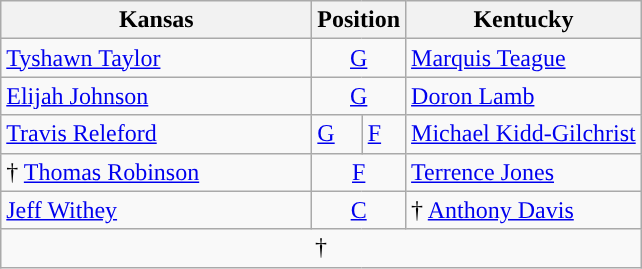<table class="wikitable">
<tr>
<th style="width:200px;">Kansas</th>
<th colspan="2">Position</th>
<th>Kentucky</th>
</tr>
<tr>
<td><a href='#'>Tyshawn Taylor</a></td>
<td colspan="2" style="text-align:center"><a href='#'>G</a></td>
<td><a href='#'>Marquis Teague</a></td>
</tr>
<tr>
<td><a href='#'>Elijah Johnson</a></td>
<td colspan="2" style="text-align:center"><a href='#'>G</a></td>
<td><a href='#'>Doron Lamb</a></td>
</tr>
<tr>
<td><a href='#'>Travis Releford</a></td>
<td><a href='#'>G</a></td>
<td><a href='#'>F</a></td>
<td><a href='#'>Michael Kidd-Gilchrist</a></td>
</tr>
<tr>
<td>† <a href='#'>Thomas Robinson</a></td>
<td colspan="2" style="text-align:center"><a href='#'>F</a></td>
<td><a href='#'>Terrence Jones</a></td>
</tr>
<tr>
<td><a href='#'>Jeff Withey</a></td>
<td colspan="2" style="text-align:center"><a href='#'>C</a></td>
<td>† <a href='#'>Anthony Davis</a></td>
</tr>
<tr>
<td colspan="5" align=center>† </td>
</tr>
</table>
